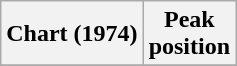<table class="wikitable plainrowheaders" style="text-align:center">
<tr>
<th scope="col">Chart (1974)</th>
<th scope="col">Peak<br>position</th>
</tr>
<tr>
</tr>
</table>
